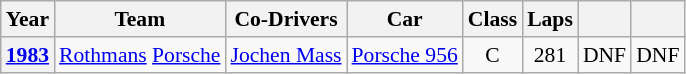<table class="wikitable" style="text-align:center; font-size:90%">
<tr>
<th>Year</th>
<th>Team</th>
<th>Co-Drivers</th>
<th>Car</th>
<th>Class</th>
<th>Laps</th>
<th></th>
<th></th>
</tr>
<tr>
<th><a href='#'>1983</a></th>
<td align="left" nowrap> <a href='#'>Rothmans</a> <a href='#'>Porsche</a></td>
<td align="left" nowrap> <a href='#'>Jochen Mass</a></td>
<td align="left" nowrap><a href='#'>Porsche 956</a></td>
<td>C</td>
<td>281</td>
<td>DNF</td>
<td>DNF</td>
</tr>
</table>
